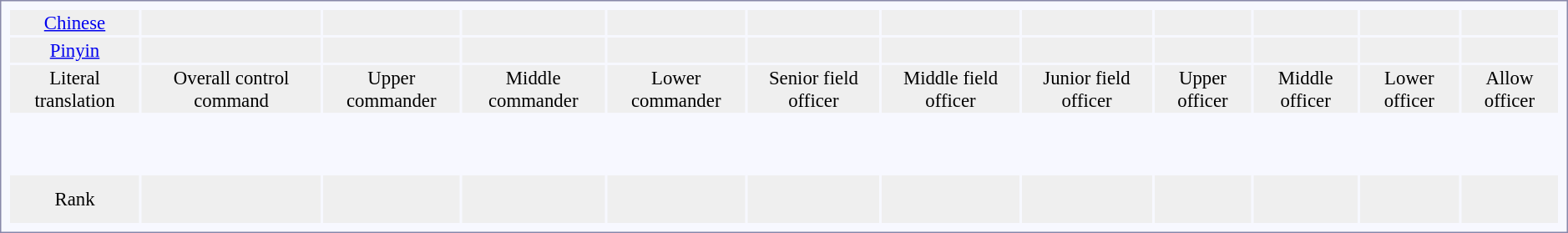<table style="border:1px solid #8888aa; background-color:#f7f8ff; padding:5px; font-size:95%; margin: 0px 12px 12px 0px; text-align:center;">
<tr style="background:#efefef;">
<td><a href='#'>Chinese</a></td>
<td colspan=2></td>
<td colspan=2></td>
<td colspan=2></td>
<td colspan=4></td>
<td colspan=2></td>
<td colspan=2></td>
<td colspan=2></td>
<td colspan=2></td>
<td colspan=2></td>
<td colspan=2></td>
<td colspan=2></td>
</tr>
<tr style="background:#efefef;">
<td><a href='#'>Pinyin</a></td>
<td colspan=2></td>
<td colspan=2></td>
<td colspan=2></td>
<td colspan=4></td>
<td colspan=2></td>
<td colspan=2></td>
<td colspan=2></td>
<td colspan=2></td>
<td colspan=2></td>
<td colspan=2></td>
<td colspan=2></td>
</tr>
<tr style="background:#efefef;">
<td>Literal translation</td>
<td colspan=2>Overall control command</td>
<td colspan=2>Upper commander</td>
<td colspan=2>Middle commander</td>
<td colspan=4>Lower commander</td>
<td colspan=2>Senior field officer</td>
<td colspan=2>Middle field officer</td>
<td colspan=2>Junior field officer</td>
<td colspan=2>Upper officer</td>
<td colspan=2>Middle officer</td>
<td colspan=2>Lower officer</td>
<td colspan=2>Allow officer</td>
</tr>
<tr style="text-align:center;">
<td><strong></strong><br></td>
<td colspan=2></td>
<td colspan=2></td>
<td colspan=2></td>
<td colspan=2></td>
<td colspan=2 rowspan=3></td>
<td colspan=2></td>
<td colspan=2></td>
<td colspan=2></td>
<td colspan=2></td>
<td colspan=2></td>
<td colspan=2></td>
<td colspan=2></td>
</tr>
<tr style="text-align:center;">
<td><strong></strong><br></td>
<td colspan=2></td>
<td colspan=2></td>
<td colspan=2></td>
<td colspan=2></td>
<td colspan=2></td>
<td colspan=2></td>
<td colspan=2></td>
<td colspan=2></td>
<td colspan=2></td>
<td colspan=2></td>
</tr>
<tr style="text-align:center;">
<td><strong></strong></td>
<td colspan=2></td>
<td colspan=2></td>
<td colspan=2></td>
<td colspan=2></td>
<td colspan=2></td>
<td colspan=2></td>
<td colspan=2></td>
<td colspan=2></td>
<td colspan=2></td>
<td colspan=2></td>
</tr>
<tr style="text-align:center; background:#efefef;">
<td>Rank</td>
<td colspan=2><br></td>
<td colspan=2><br></td>
<td colspan=2><br></td>
<td colspan=4><br></td>
<td colspan=2><br></td>
<td colspan=2><br></td>
<td colspan=2><br></td>
<td colspan=2><br></td>
<td colspan=2><br></td>
<td colspan=2><br></td>
<td colspan=2><br><br></td>
</tr>
</table>
